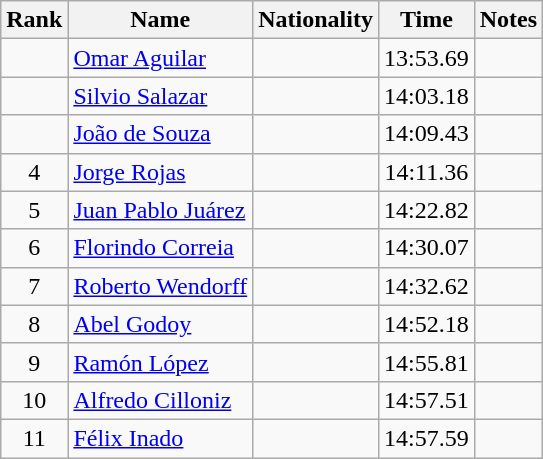<table class="wikitable sortable" style="text-align:center">
<tr>
<th>Rank</th>
<th>Name</th>
<th>Nationality</th>
<th>Time</th>
<th>Notes</th>
</tr>
<tr>
<td></td>
<td align=left><a href='#'>Omar Aguilar</a></td>
<td align=left></td>
<td>13:53.69</td>
<td></td>
</tr>
<tr>
<td></td>
<td align=left><a href='#'>Silvio Salazar</a></td>
<td align=left></td>
<td>14:03.18</td>
<td></td>
</tr>
<tr>
<td></td>
<td align=left><a href='#'>João de Souza</a></td>
<td align=left></td>
<td>14:09.43</td>
<td></td>
</tr>
<tr>
<td>4</td>
<td align=left><a href='#'>Jorge Rojas</a></td>
<td align=left></td>
<td>14:11.36</td>
<td></td>
</tr>
<tr>
<td>5</td>
<td align=left><a href='#'>Juan Pablo Juárez</a></td>
<td align=left></td>
<td>14:22.82</td>
<td></td>
</tr>
<tr>
<td>6</td>
<td align=left><a href='#'>Florindo Correia</a></td>
<td align=left></td>
<td>14:30.07</td>
<td></td>
</tr>
<tr>
<td>7</td>
<td align=left><a href='#'>Roberto Wendorff</a></td>
<td align=left></td>
<td>14:32.62</td>
<td></td>
</tr>
<tr>
<td>8</td>
<td align=left><a href='#'>Abel Godoy</a></td>
<td align=left></td>
<td>14:52.18</td>
<td></td>
</tr>
<tr>
<td>9</td>
<td align=left><a href='#'>Ramón López</a></td>
<td align=left></td>
<td>14:55.81</td>
<td></td>
</tr>
<tr>
<td>10</td>
<td align=left><a href='#'>Alfredo Cilloniz</a></td>
<td align=left></td>
<td>14:57.51</td>
<td></td>
</tr>
<tr>
<td>11</td>
<td align=left><a href='#'>Félix Inado</a></td>
<td align=left></td>
<td>14:57.59</td>
<td></td>
</tr>
</table>
